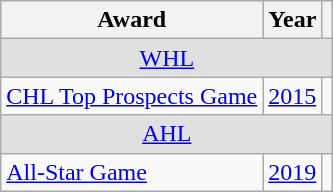<table class="wikitable">
<tr>
<th>Award</th>
<th>Year</th>
<th></th>
</tr>
<tr ALIGN="center" bgcolor="#e0e0e0">
<td colspan="3"><a href='#'>WHL</a></td>
</tr>
<tr>
<td><a href='#'>CHL Top Prospects Game</a></td>
<td><a href='#'>2015</a></td>
<td></td>
</tr>
<tr ALIGN="center" bgcolor="#e0e0e0">
<td colspan="3"><a href='#'>AHL</a></td>
</tr>
<tr>
<td><a href='#'>All-Star Game</a></td>
<td><a href='#'>2019</a></td>
<td></td>
</tr>
</table>
